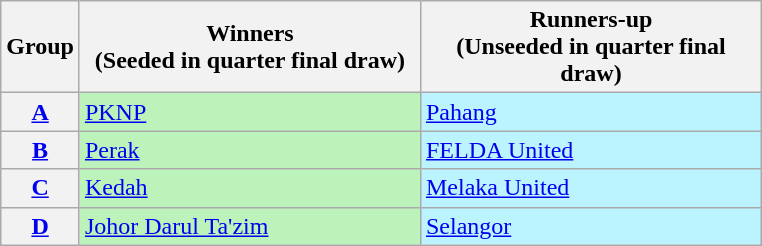<table class="wikitable">
<tr>
<th>Group</th>
<th width=220>Winners<br>(Seeded in quarter final draw)</th>
<th width=220>Runners-up<br>(Unseeded in quarter final draw)</th>
</tr>
<tr>
<th><a href='#'>A</a></th>
<td bgcolor=#BBF3BB> <a href='#'>PKNP</a></td>
<td bgcolor=#BBF3FF> <a href='#'>Pahang</a></td>
</tr>
<tr>
<th><a href='#'>B</a></th>
<td bgcolor=#BBF3BB> <a href='#'>Perak</a></td>
<td bgcolor=#BBF3FF> <a href='#'>FELDA United</a></td>
</tr>
<tr>
<th><a href='#'>C</a></th>
<td bgcolor=#BBF3BB> <a href='#'>Kedah</a></td>
<td bgcolor=#BBF3FF> <a href='#'>Melaka United</a></td>
</tr>
<tr>
<th><a href='#'>D</a></th>
<td bgcolor=#BBF3BB> <a href='#'>Johor Darul Ta'zim</a></td>
<td bgcolor=#BBF3FF> <a href='#'>Selangor</a></td>
</tr>
</table>
